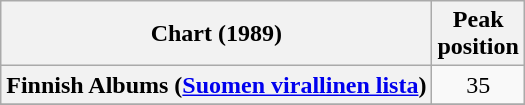<table class="wikitable sortable plainrowheaders" style="text-align:center">
<tr>
<th>Chart (1989)</th>
<th>Peak<br>position</th>
</tr>
<tr>
<th scope="row">Finnish Albums (<a href='#'>Suomen virallinen lista</a>)</th>
<td>35</td>
</tr>
<tr>
</tr>
</table>
